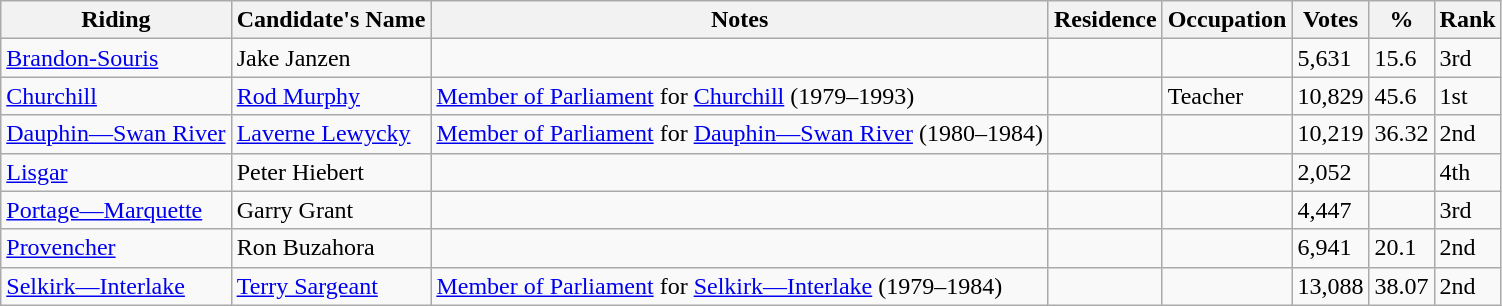<table class="wikitable sortable">
<tr>
<th>Riding<br></th>
<th>Candidate's Name</th>
<th>Notes</th>
<th>Residence</th>
<th>Occupation</th>
<th>Votes</th>
<th>%</th>
<th>Rank</th>
</tr>
<tr>
<td><a href='#'>Brandon-Souris</a></td>
<td>Jake Janzen</td>
<td></td>
<td></td>
<td></td>
<td>5,631</td>
<td>15.6</td>
<td>3rd</td>
</tr>
<tr>
<td><a href='#'>Churchill</a></td>
<td><a href='#'>Rod Murphy</a></td>
<td><a href='#'>Member of Parliament</a> for <a href='#'>Churchill</a> (1979–1993)</td>
<td></td>
<td>Teacher</td>
<td>10,829</td>
<td>45.6</td>
<td>1st</td>
</tr>
<tr>
<td><a href='#'>Dauphin—Swan River</a></td>
<td><a href='#'>Laverne Lewycky</a></td>
<td><a href='#'>Member of Parliament</a> for <a href='#'>Dauphin—Swan River</a> (1980–1984)</td>
<td></td>
<td></td>
<td>10,219</td>
<td>36.32</td>
<td>2nd</td>
</tr>
<tr>
<td><a href='#'>Lisgar</a></td>
<td>Peter Hiebert</td>
<td></td>
<td></td>
<td></td>
<td>2,052</td>
<td></td>
<td>4th</td>
</tr>
<tr>
<td><a href='#'>Portage—Marquette</a></td>
<td>Garry Grant</td>
<td></td>
<td></td>
<td></td>
<td>4,447</td>
<td></td>
<td>3rd</td>
</tr>
<tr>
<td><a href='#'>Provencher</a></td>
<td>Ron Buzahora</td>
<td></td>
<td></td>
<td></td>
<td>6,941</td>
<td>20.1</td>
<td>2nd</td>
</tr>
<tr>
<td><a href='#'>Selkirk—Interlake</a></td>
<td><a href='#'>Terry Sargeant</a></td>
<td><a href='#'>Member of Parliament</a> for <a href='#'>Selkirk—Interlake</a> (1979–1984)</td>
<td></td>
<td></td>
<td>13,088</td>
<td>38.07</td>
<td>2nd</td>
</tr>
</table>
